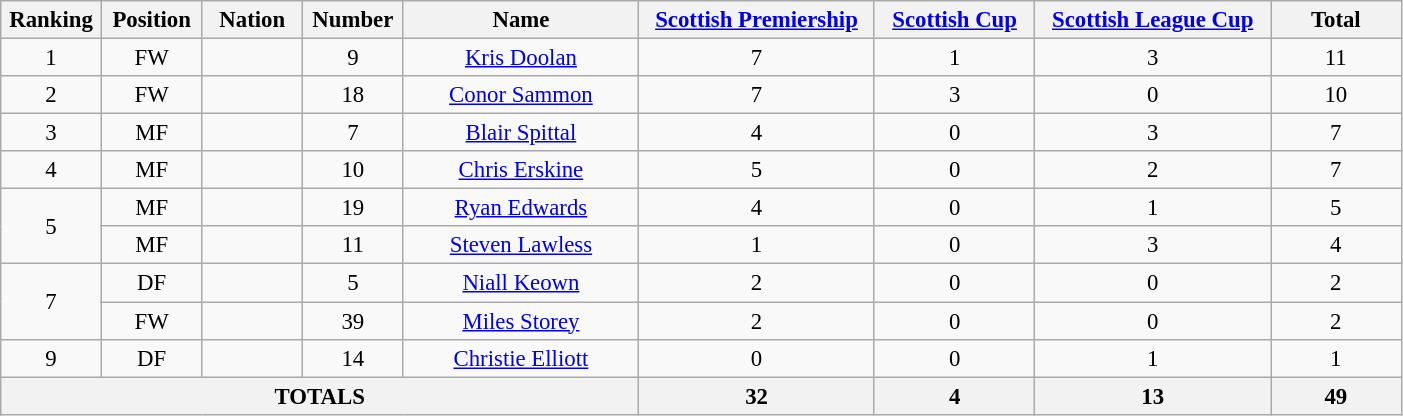<table class="wikitable" style="font-size: 95%; text-align: center;">
<tr>
<th width=60>Ranking</th>
<th width=60>Position</th>
<th width=60>Nation</th>
<th width=60>Number</th>
<th width=150>Name</th>
<th width=150><a href='#'>Scottish Premiership</a></th>
<th width=100><a href='#'>Scottish Cup</a></th>
<th width=150><a href='#'>Scottish League Cup</a></th>
<th width=80>Total</th>
</tr>
<tr>
<td>1</td>
<td>FW</td>
<td></td>
<td>9</td>
<td><a href='#'>Kris Doolan</a></td>
<td>7</td>
<td>1</td>
<td>3</td>
<td>11</td>
</tr>
<tr>
<td>2</td>
<td>FW</td>
<td></td>
<td>18</td>
<td><a href='#'>Conor Sammon</a></td>
<td>7</td>
<td>3</td>
<td>0</td>
<td>10</td>
</tr>
<tr>
<td>3</td>
<td>MF</td>
<td></td>
<td>7</td>
<td><a href='#'>Blair Spittal</a></td>
<td>4</td>
<td>0</td>
<td>3</td>
<td>7</td>
</tr>
<tr>
<td>4</td>
<td>MF</td>
<td></td>
<td>10</td>
<td><a href='#'>Chris Erskine</a></td>
<td>5</td>
<td>0</td>
<td>2</td>
<td>7</td>
</tr>
<tr>
<td rowspan="2">5</td>
<td>MF</td>
<td></td>
<td>19</td>
<td><a href='#'>Ryan Edwards</a></td>
<td>4</td>
<td>0</td>
<td>1</td>
<td>5</td>
</tr>
<tr>
<td>MF</td>
<td></td>
<td>11</td>
<td><a href='#'>Steven Lawless</a></td>
<td>1</td>
<td>0</td>
<td>3</td>
<td>4</td>
</tr>
<tr>
<td rowspan="2">7</td>
<td>DF</td>
<td></td>
<td>5</td>
<td><a href='#'>Niall Keown</a></td>
<td>2</td>
<td>0</td>
<td>0</td>
<td>2</td>
</tr>
<tr>
<td>FW</td>
<td></td>
<td>39</td>
<td><a href='#'>Miles Storey</a></td>
<td>2</td>
<td>0</td>
<td>0</td>
<td>2</td>
</tr>
<tr>
<td>9</td>
<td>DF</td>
<td></td>
<td>14</td>
<td><a href='#'>Christie Elliott</a></td>
<td>0</td>
<td>0</td>
<td>1</td>
<td>1</td>
</tr>
<tr>
<th colspan="5"><strong>TOTALS</strong></th>
<th>32</th>
<th>4</th>
<th>13</th>
<th>49</th>
</tr>
</table>
